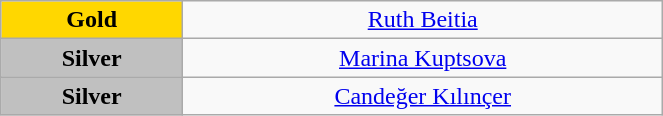<table class="wikitable" style="text-align:center; " width="35%">
<tr>
<td bgcolor="gold"><strong>Gold</strong></td>
<td><a href='#'>Ruth Beitia</a><br>  <small><em></em></small></td>
</tr>
<tr>
<td bgcolor="silver"><strong>Silver</strong></td>
<td><a href='#'>Marina Kuptsova</a><br>  <small><em></em></small></td>
</tr>
<tr>
<td bgcolor="silver"><strong>Silver</strong></td>
<td><a href='#'>Candeğer Kılınçer</a><br>  <small><em></em></small></td>
</tr>
</table>
